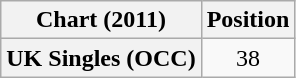<table class="wikitable plainrowheaders" style="text-align:center">
<tr>
<th>Chart (2011)</th>
<th>Position</th>
</tr>
<tr>
<th scope="row">UK Singles (OCC)</th>
<td>38</td>
</tr>
</table>
